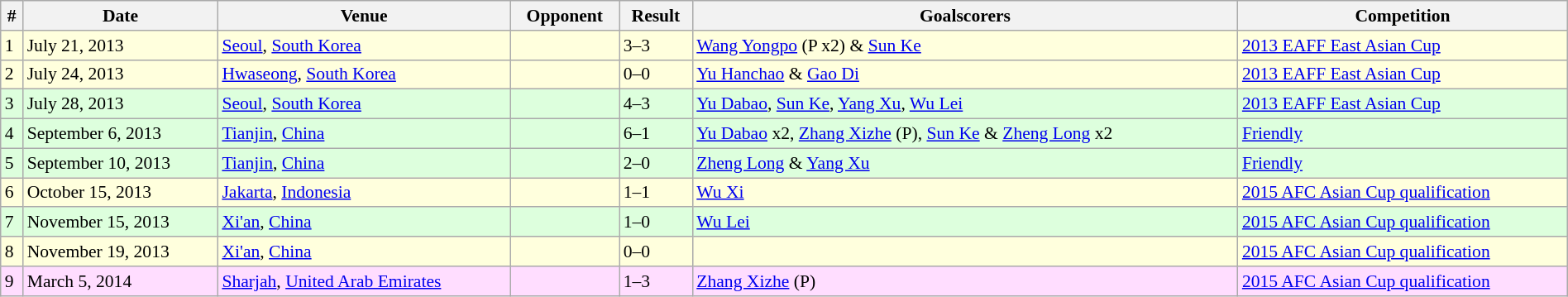<table class="wikitable" style="font-size:90%" width="100%">
<tr>
<th>#</th>
<th>Date</th>
<th>Venue</th>
<th>Opponent</th>
<th>Result</th>
<th>Goalscorers</th>
<th>Competition</th>
</tr>
<tr style="background-color:#ffffdd">
<td>1</td>
<td>July 21, 2013</td>
<td><a href='#'>Seoul</a>, <a href='#'>South Korea</a></td>
<td></td>
<td>3–3</td>
<td><a href='#'>Wang Yongpo</a> (P x2) & <a href='#'>Sun Ke</a></td>
<td><a href='#'>2013 EAFF East Asian Cup</a></td>
</tr>
<tr style="background-color:#ffffdd">
<td>2</td>
<td>July 24, 2013</td>
<td><a href='#'>Hwaseong</a>, <a href='#'>South Korea</a></td>
<td></td>
<td>0–0</td>
<td><a href='#'>Yu Hanchao</a> & <a href='#'>Gao Di</a></td>
<td><a href='#'>2013 EAFF East Asian Cup</a></td>
</tr>
<tr style="background-color:#ddffdd">
<td>3</td>
<td>July 28, 2013</td>
<td><a href='#'>Seoul</a>, <a href='#'>South Korea</a></td>
<td></td>
<td>4–3</td>
<td><a href='#'>Yu Dabao</a>, <a href='#'>Sun Ke</a>, <a href='#'>Yang Xu</a>, <a href='#'>Wu Lei</a></td>
<td><a href='#'>2013 EAFF East Asian Cup</a></td>
</tr>
<tr style="background-color:#ddffdd">
<td>4</td>
<td>September 6, 2013</td>
<td><a href='#'>Tianjin</a>, <a href='#'>China</a></td>
<td></td>
<td>6–1</td>
<td><a href='#'>Yu Dabao</a> x2, <a href='#'>Zhang Xizhe</a> (P), <a href='#'>Sun Ke</a> & <a href='#'>Zheng Long</a> x2</td>
<td><a href='#'>Friendly</a></td>
</tr>
<tr style="background-color:#ddffdd">
<td>5</td>
<td>September 10, 2013</td>
<td><a href='#'>Tianjin</a>, <a href='#'>China</a></td>
<td></td>
<td>2–0</td>
<td><a href='#'>Zheng Long</a> & <a href='#'>Yang Xu</a></td>
<td><a href='#'>Friendly</a></td>
</tr>
<tr style="background-color:#ffffdd">
<td>6</td>
<td>October 15, 2013</td>
<td><a href='#'>Jakarta</a>, <a href='#'>Indonesia</a></td>
<td></td>
<td>1–1</td>
<td><a href='#'>Wu Xi</a></td>
<td><a href='#'>2015 AFC Asian Cup qualification</a></td>
</tr>
<tr style="background-color:#ddffdd">
<td>7</td>
<td>November 15, 2013</td>
<td><a href='#'>Xi'an</a>, <a href='#'>China</a></td>
<td></td>
<td>1–0</td>
<td><a href='#'>Wu Lei</a></td>
<td><a href='#'>2015 AFC Asian Cup qualification</a></td>
</tr>
<tr style="background-color:#ffffdd">
<td>8</td>
<td>November 19, 2013</td>
<td><a href='#'>Xi'an</a>, <a href='#'>China</a></td>
<td></td>
<td>0–0</td>
<td></td>
<td><a href='#'>2015 AFC Asian Cup qualification</a></td>
</tr>
<tr style="background-color:#ffddff">
<td>9</td>
<td>March 5, 2014</td>
<td><a href='#'>Sharjah</a>, <a href='#'>United Arab Emirates</a></td>
<td></td>
<td>1–3</td>
<td><a href='#'>Zhang Xizhe</a> (P)</td>
<td><a href='#'>2015 AFC Asian Cup qualification</a></td>
</tr>
</table>
